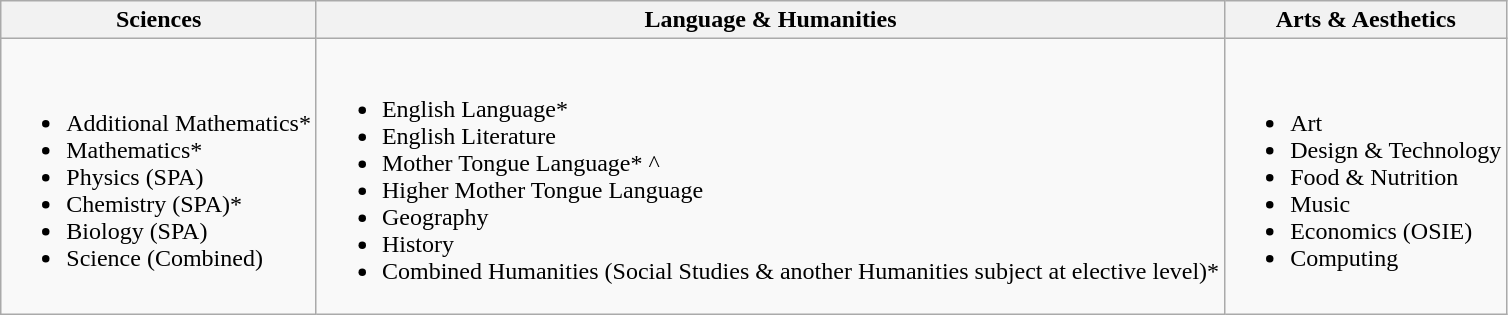<table class="wikitable">
<tr>
<th>Sciences</th>
<th><strong>Language & Humanities</strong></th>
<th><strong>Arts & Aesthetics</strong></th>
</tr>
<tr>
<td><br><ul><li>Additional Mathematics*</li><li>Mathematics*</li><li>Physics (SPA)</li><li>Chemistry (SPA)*</li><li>Biology (SPA)</li><li>Science (Combined)</li></ul></td>
<td><br><ul><li>English Language*</li><li>English Literature</li><li>Mother Tongue Language* ^</li><li>Higher Mother Tongue Language</li><li>Geography</li><li>History</li><li>Combined Humanities (Social Studies & another Humanities subject at elective level)*</li></ul></td>
<td><br><ul><li>Art</li><li>Design & Technology</li><li>Food & Nutrition</li><li>Music</li><li>Economics (OSIE)</li><li>Computing</li></ul></td>
</tr>
</table>
